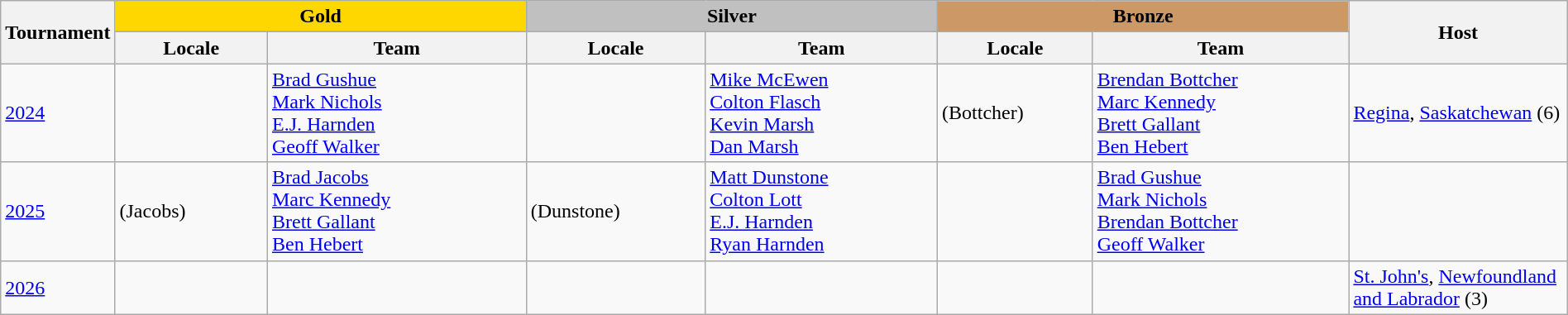<table class="wikitable" style="width:100%;">
<tr>
<th scope="col" rowspan="2" style="width:25px;">Tournament</th>
<th colspan="2"  style="background:gold; width:320px;">Gold</th>
<th colspan="2"  style="background:silver; width:320px;">Silver</th>
<th colspan="2"  style="background:#c96; width:320px;">Bronze</th>
<th scope="col" rowspan="2">Host</th>
</tr>
<tr>
<th scope="col">Locale</th>
<th scope="col">Team</th>
<th scope="col">Locale</th>
<th scope="col">Team</th>
<th scope="col">Locale</th>
<th scope="col">Team</th>
</tr>
<tr>
<td><a href='#'>2024</a></td>
<td></td>
<td><a href='#'>Brad Gushue</a> <br> <a href='#'>Mark Nichols</a> <br> <a href='#'>E.J. Harnden</a> <br> <a href='#'>Geoff Walker</a></td>
<td></td>
<td><a href='#'>Mike McEwen</a> <br> <a href='#'>Colton Flasch</a> <br> <a href='#'>Kevin Marsh</a> <br> <a href='#'>Dan Marsh</a></td>
<td> (Bottcher)</td>
<td><a href='#'>Brendan Bottcher</a> <br> <a href='#'>Marc Kennedy</a> <br> <a href='#'>Brett Gallant</a> <br> <a href='#'>Ben Hebert</a></td>
<td><a href='#'>Regina</a>, <a href='#'>Saskatchewan</a> (6)</td>
</tr>
<tr>
<td><a href='#'>2025</a></td>
<td> (Jacobs)</td>
<td><a href='#'>Brad Jacobs</a> <br> <a href='#'>Marc Kennedy</a> <br> <a href='#'>Brett Gallant</a> <br> <a href='#'>Ben Hebert</a></td>
<td> (Dunstone)</td>
<td><a href='#'>Matt Dunstone</a> <br> <a href='#'>Colton Lott</a> <br> <a href='#'>E.J. Harnden</a> <br> <a href='#'>Ryan Harnden</a></td>
<td></td>
<td><a href='#'>Brad Gushue</a> <br> <a href='#'>Mark Nichols</a> <br> <a href='#'>Brendan Bottcher</a> <br> <a href='#'>Geoff Walker</a></td>
<td></td>
</tr>
<tr>
<td><a href='#'>2026</a></td>
<td></td>
<td></td>
<td></td>
<td></td>
<td></td>
<td></td>
<td><a href='#'>St. John's</a>, <a href='#'>Newfoundland<br>and Labrador</a> (3)</td>
</tr>
</table>
